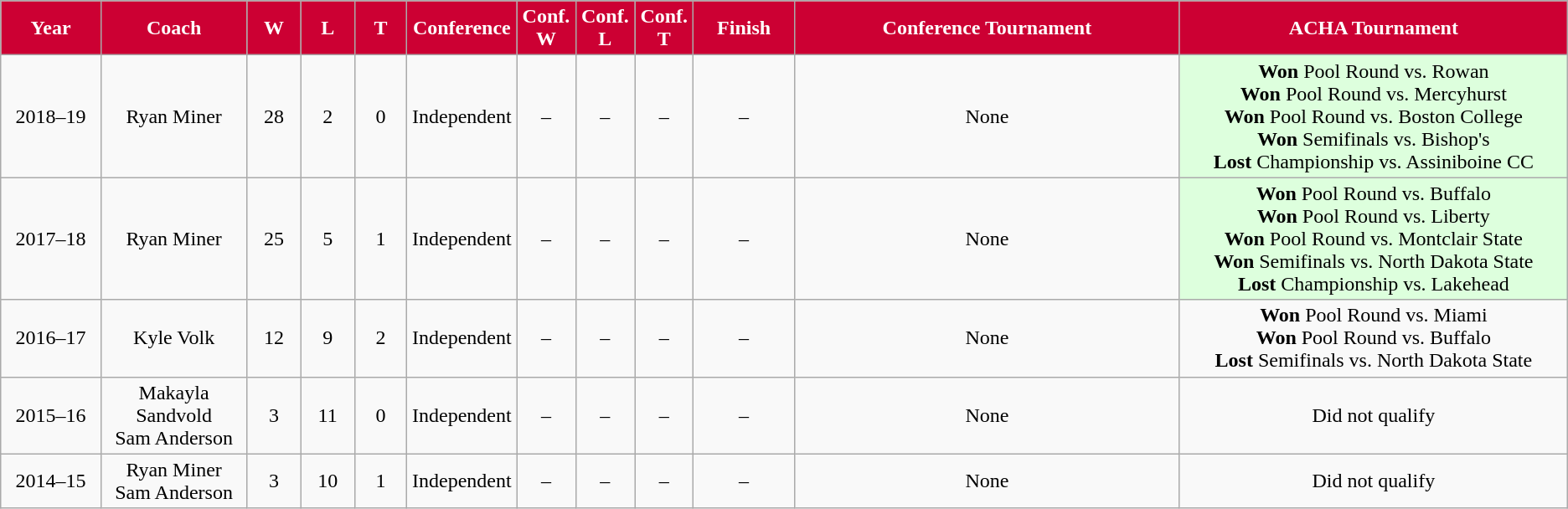<table class="wikitable">
<tr align="center"  style="background:#cc0033;color:#ffffff;">
<td ! scope="col" width="80px"><strong>Year</strong></td>
<td ! scope="col" width="120px"><strong>Coach</strong></td>
<td ! scope="col" width="40px"><strong>W</strong></td>
<td ! scope="col" width="40px"><strong>L</strong></td>
<td ! scope="col" width="40px"><strong>T</strong></td>
<td ! scope="col" width="80px"><strong>Conference</strong></td>
<td ! scope="col" width="40px"><strong>Conf. <br> W </strong></td>
<td ! scope="col" width="40px"><strong>Conf. <br> L</strong></td>
<td ! scope="col" width="40px"><strong>Conf. <br> T</strong></td>
<td ! scope="col" width="80px"><strong>Finish</strong></td>
<td ! scope="col" width="350px"><strong>Conference Tournament</strong></td>
<td ! scope="col" width="350px"><strong>ACHA Tournament</strong></td>
</tr>
<tr align="center" bgcolor="">
<td>2018–19</td>
<td>Ryan Miner</td>
<td>28</td>
<td>2</td>
<td>0</td>
<td>Independent</td>
<td>–</td>
<td>–</td>
<td>–</td>
<td>–</td>
<td>None</td>
<td style="background: #ddffdd;"><strong>Won</strong> Pool Round vs. Rowan  <br> <strong>Won</strong> Pool Round vs. Mercyhurst  <br> <strong>Won</strong> Pool Round vs. Boston College   <br> <strong>Won</strong> Semifinals vs. Bishop's   <br> <strong>Lost</strong> Championship vs. Assiniboine CC </td>
</tr>
<tr align="center" bgcolor="">
<td>2017–18</td>
<td>Ryan Miner</td>
<td>25</td>
<td>5</td>
<td>1</td>
<td>Independent</td>
<td>–</td>
<td>–</td>
<td>–</td>
<td>–</td>
<td>None</td>
<td style="background: #ddffdd;"><strong>Won</strong> Pool Round vs. Buffalo  <br> <strong>Won</strong> Pool Round vs. Liberty  <br> <strong>Won</strong> Pool Round vs. Montclair State   <br> <strong>Won</strong> Semifinals vs. North Dakota State   <br> <strong>Lost</strong> Championship vs. Lakehead </td>
</tr>
<tr align="center" bgcolor="">
<td>2016–17</td>
<td>Kyle Volk</td>
<td>12</td>
<td>9</td>
<td>2</td>
<td>Independent</td>
<td>–</td>
<td>–</td>
<td>–</td>
<td>–</td>
<td>None</td>
<td><strong>Won</strong> Pool Round vs. Miami  <br> <strong>Won</strong> Pool Round vs. Buffalo  <br> <strong>Lost</strong> Semifinals vs. North Dakota State </td>
</tr>
<tr align="center" bgcolor="">
<td>2015–16</td>
<td>Makayla Sandvold<br>Sam Anderson</td>
<td>3</td>
<td>11</td>
<td>0</td>
<td>Independent</td>
<td>–</td>
<td>–</td>
<td>–</td>
<td>–</td>
<td>None</td>
<td>Did not qualify</td>
</tr>
<tr align="center" bgcolor="">
<td>2014–15</td>
<td>Ryan Miner<br>Sam Anderson</td>
<td>3</td>
<td>10</td>
<td>1</td>
<td>Independent</td>
<td>–</td>
<td>–</td>
<td>–</td>
<td>–</td>
<td>None</td>
<td>Did not qualify</td>
</tr>
</table>
